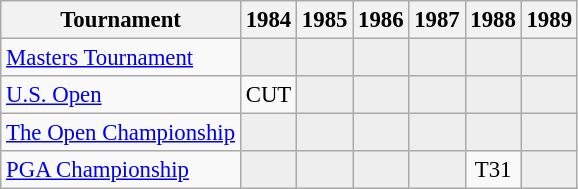<table class="wikitable" style="font-size:95%;text-align:center;">
<tr>
<th>Tournament</th>
<th>1984</th>
<th>1985</th>
<th>1986</th>
<th>1987</th>
<th>1988</th>
<th>1989</th>
</tr>
<tr>
<td align=left><a href='#'>Masters Tournament</a></td>
<td style="background:#eeeeee;"></td>
<td style="background:#eeeeee;"></td>
<td style="background:#eeeeee;"></td>
<td style="background:#eeeeee;"></td>
<td style="background:#eeeeee;"></td>
<td style="background:#eeeeee;"></td>
</tr>
<tr>
<td align=left><a href='#'>U.S. Open</a></td>
<td>CUT</td>
<td style="background:#eeeeee;"></td>
<td style="background:#eeeeee;"></td>
<td style="background:#eeeeee;"></td>
<td style="background:#eeeeee;"></td>
<td style="background:#eeeeee;"></td>
</tr>
<tr>
<td align=left><a href='#'>The Open Championship</a></td>
<td style="background:#eeeeee;"></td>
<td style="background:#eeeeee;"></td>
<td style="background:#eeeeee;"></td>
<td style="background:#eeeeee;"></td>
<td style="background:#eeeeee;"></td>
<td style="background:#eeeeee;"></td>
</tr>
<tr>
<td align=left><a href='#'>PGA Championship</a></td>
<td style="background:#eeeeee;"></td>
<td style="background:#eeeeee;"></td>
<td style="background:#eeeeee;"></td>
<td style="background:#eeeeee;"></td>
<td>T31</td>
<td style="background:#eeeeee;"></td>
</tr>
</table>
